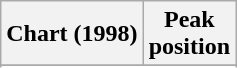<table class="wikitable sortable plainrowheaders" style="text-align:center">
<tr>
<th scope="col">Chart (1998)</th>
<th scope="col">Peak<br>position</th>
</tr>
<tr>
</tr>
<tr>
</tr>
<tr>
</tr>
</table>
